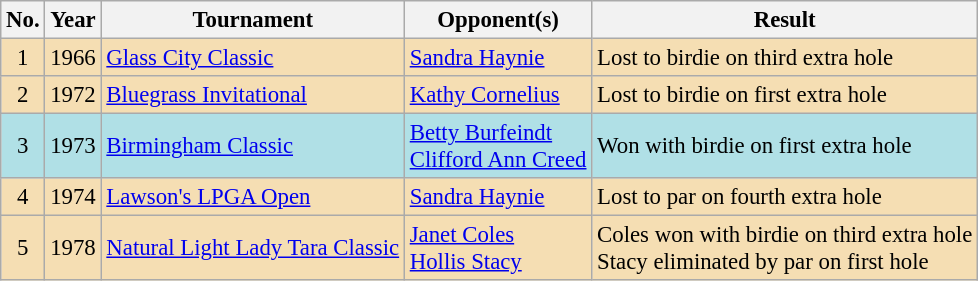<table class="wikitable" style="font-size:95%;">
<tr>
<th>No.</th>
<th>Year</th>
<th>Tournament</th>
<th>Opponent(s)</th>
<th>Result</th>
</tr>
<tr style="background:#F5DEB3;">
<td align=center>1</td>
<td>1966</td>
<td><a href='#'>Glass City Classic</a></td>
<td> <a href='#'>Sandra Haynie</a></td>
<td>Lost to birdie on third extra hole</td>
</tr>
<tr style="background:#F5DEB3;">
<td align=center>2</td>
<td>1972</td>
<td><a href='#'>Bluegrass Invitational</a></td>
<td> <a href='#'>Kathy Cornelius</a></td>
<td>Lost to birdie on first extra hole</td>
</tr>
<tr style="background:#B0E0E6;">
<td align=center>3</td>
<td>1973</td>
<td><a href='#'>Birmingham Classic</a></td>
<td> <a href='#'>Betty Burfeindt</a><br> <a href='#'>Clifford Ann Creed</a></td>
<td>Won with birdie on first extra hole</td>
</tr>
<tr style="background:#F5DEB3;">
<td align=center>4</td>
<td>1974</td>
<td><a href='#'>Lawson's LPGA Open</a></td>
<td> <a href='#'>Sandra Haynie</a></td>
<td>Lost to par on fourth extra hole</td>
</tr>
<tr style="background:#F5DEB3;">
<td align=center>5</td>
<td>1978</td>
<td><a href='#'>Natural Light Lady Tara Classic</a></td>
<td> <a href='#'>Janet Coles</a><br> <a href='#'>Hollis Stacy</a></td>
<td>Coles won with birdie on third extra hole<br>Stacy eliminated by par on first hole</td>
</tr>
</table>
